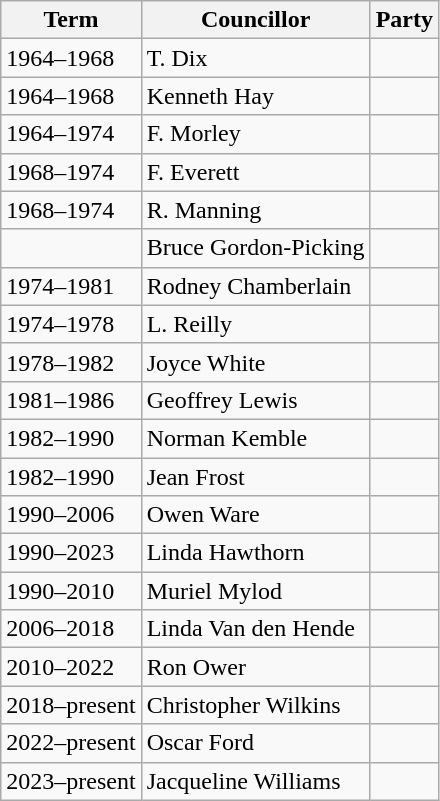<table class="wikitable">
<tr>
<th>Term</th>
<th>Councillor</th>
<th colspan=2>Party</th>
</tr>
<tr>
<td>1964–1968</td>
<td>T. Dix</td>
<td></td>
</tr>
<tr>
<td>1964–1968</td>
<td>Kenneth Hay</td>
<td></td>
</tr>
<tr>
<td>1964–1974</td>
<td>F. Morley</td>
<td></td>
</tr>
<tr>
<td>1968–1974</td>
<td>F. Everett</td>
<td></td>
</tr>
<tr>
<td>1968–1974</td>
<td>R. Manning</td>
<td></td>
</tr>
<tr>
<td></td>
<td>Bruce Gordon-Picking</td>
<td></td>
</tr>
<tr>
<td>1974–1981</td>
<td>Rodney Chamberlain</td>
<td></td>
</tr>
<tr>
<td>1974–1978</td>
<td>L. Reilly</td>
<td></td>
</tr>
<tr>
<td>1978–1982</td>
<td>Joyce White</td>
<td></td>
</tr>
<tr>
<td>1981–1986</td>
<td>Geoffrey Lewis</td>
<td></td>
</tr>
<tr>
<td>1982–1990</td>
<td>Norman Kemble</td>
<td></td>
</tr>
<tr>
<td>1982–1990</td>
<td>Jean Frost</td>
<td></td>
</tr>
<tr>
<td>1990–2006</td>
<td>Owen Ware</td>
<td></td>
</tr>
<tr>
<td>1990–2023</td>
<td>Linda Hawthorn</td>
<td></td>
</tr>
<tr>
<td>1990–2010</td>
<td>Muriel Mylod</td>
<td></td>
</tr>
<tr>
<td>2006–2018</td>
<td>Linda Van den Hende</td>
<td></td>
</tr>
<tr>
<td>2010–2022</td>
<td>Ron Ower</td>
<td></td>
</tr>
<tr>
<td>2018–present</td>
<td>Christopher Wilkins</td>
<td></td>
</tr>
<tr>
<td>2022–present</td>
<td>Oscar Ford</td>
<td></td>
</tr>
<tr>
<td>2023–present</td>
<td>Jacqueline Williams</td>
<td></td>
</tr>
</table>
